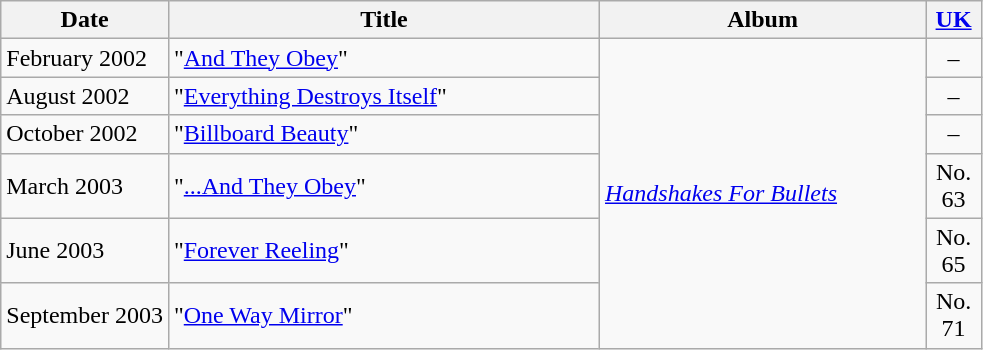<table class="wikitable">
<tr>
<th>Date</th>
<th width="280">Title</th>
<th width="210">Album</th>
<th width="30"><a href='#'>UK</a></th>
</tr>
<tr>
<td>February 2002</td>
<td>"<a href='#'>And They Obey</a>"</td>
<td rowspan="6"><em><a href='#'>Handshakes For Bullets</a></em></td>
<td align="center">–</td>
</tr>
<tr>
<td>August 2002</td>
<td>"<a href='#'>Everything Destroys Itself</a>"</td>
<td align="center">–</td>
</tr>
<tr>
<td>October 2002</td>
<td>"<a href='#'>Billboard Beauty</a>"</td>
<td align="center">–</td>
</tr>
<tr>
<td>March 2003</td>
<td>"<a href='#'>...And They Obey</a>"</td>
<td align="center">No. 63</td>
</tr>
<tr>
<td>June 2003</td>
<td>"<a href='#'>Forever Reeling</a>"</td>
<td align="center">No. 65</td>
</tr>
<tr>
<td>September 2003</td>
<td>"<a href='#'>One Way Mirror</a>"</td>
<td align="center">No. 71</td>
</tr>
</table>
